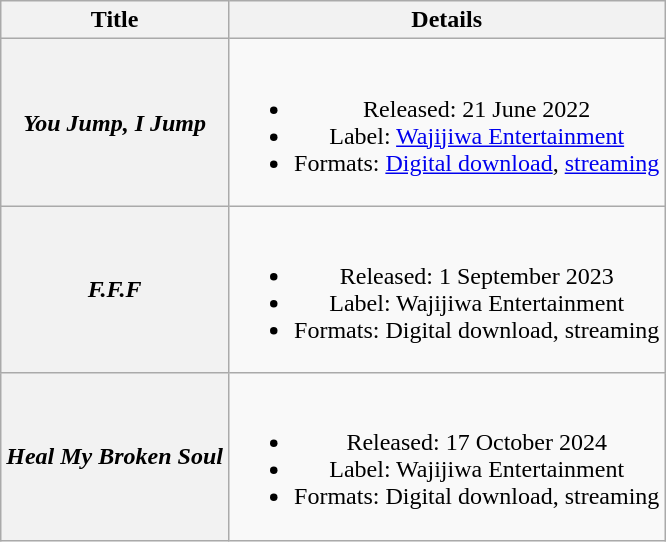<table class="wikitable plainrowheaders" style="text-align:center">
<tr>
<th scope="col">Title</th>
<th scope="col">Details</th>
</tr>
<tr>
<th scope="row"><em>You Jump, I Jump</em></th>
<td><br><ul><li>Released: 21 June 2022</li><li>Label: <a href='#'>Wajijiwa Entertainment</a></li><li>Formats: <a href='#'>Digital download</a>, <a href='#'>streaming</a></li></ul></td>
</tr>
<tr>
<th scope="row"><em>F.F.F</em></th>
<td><br><ul><li>Released: 1 September 2023</li><li>Label: Wajijiwa Entertainment</li><li>Formats: Digital download, streaming</li></ul></td>
</tr>
<tr>
<th scope="row"><em>Heal My Broken Soul</em></th>
<td><br><ul><li>Released: 17 October 2024</li><li>Label: Wajijiwa Entertainment</li><li>Formats: Digital download, streaming</li></ul></td>
</tr>
</table>
